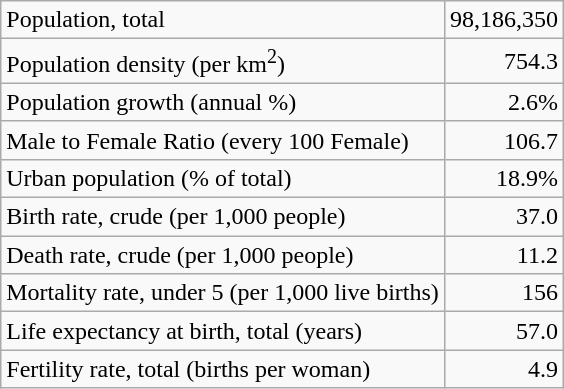<table class="wikitable">
<tr>
<td>Population, total</td>
<td style="text-align: right;">98,186,350</td>
</tr>
<tr>
<td>Population density (per km<sup>2</sup>)</td>
<td style="text-align: right;">754.3</td>
</tr>
<tr>
<td>Population growth (annual %)</td>
<td style="text-align: right;">2.6%</td>
</tr>
<tr>
<td>Male to Female Ratio (every 100 Female)</td>
<td style="text-align: right;">106.7</td>
</tr>
<tr>
<td>Urban population (% of total)</td>
<td style="text-align: right;">18.9%</td>
</tr>
<tr>
<td>Birth rate, crude (per 1,000 people)</td>
<td style="text-align: right;">37.0</td>
</tr>
<tr>
<td>Death rate, crude (per 1,000 people)</td>
<td style="text-align: right;">11.2</td>
</tr>
<tr>
<td>Mortality rate, under 5 (per 1,000 live births)</td>
<td style="text-align: right;">156</td>
</tr>
<tr>
<td>Life expectancy at birth, total (years)</td>
<td style="text-align: right;">57.0</td>
</tr>
<tr>
<td>Fertility rate, total (births per woman)</td>
<td style="text-align: right;">4.9</td>
</tr>
</table>
